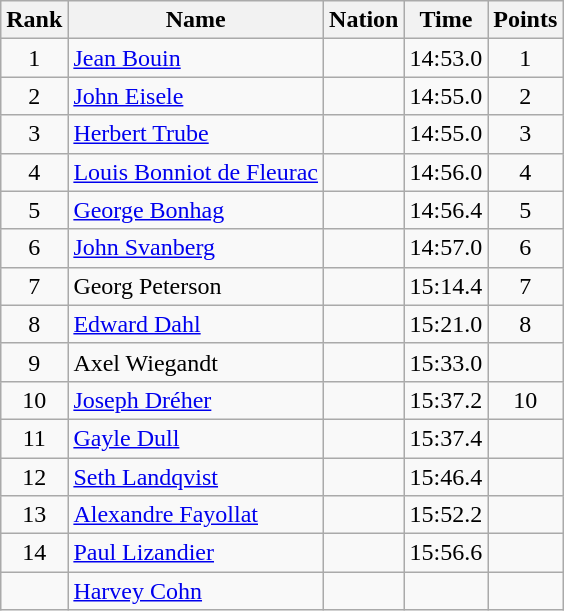<table class="wikitable sortable" style=text-align:center>
<tr>
<th>Rank</th>
<th>Name</th>
<th>Nation</th>
<th>Time</th>
<th>Points</th>
</tr>
<tr>
<td>1</td>
<td align=left><a href='#'>Jean Bouin</a></td>
<td align=left></td>
<td>14:53.0</td>
<td>1</td>
</tr>
<tr>
<td>2</td>
<td align=left><a href='#'>John Eisele</a></td>
<td align=left></td>
<td>14:55.0</td>
<td>2</td>
</tr>
<tr>
<td>3</td>
<td align=left><a href='#'>Herbert Trube</a></td>
<td align=left></td>
<td>14:55.0</td>
<td>3</td>
</tr>
<tr>
<td>4</td>
<td align=left><a href='#'>Louis Bonniot de Fleurac</a></td>
<td align=left></td>
<td>14:56.0</td>
<td>4</td>
</tr>
<tr>
<td>5</td>
<td align=left><a href='#'>George Bonhag</a></td>
<td align=left></td>
<td>14:56.4</td>
<td>5</td>
</tr>
<tr>
<td>6</td>
<td align=left><a href='#'>John Svanberg</a></td>
<td align=left></td>
<td>14:57.0</td>
<td>6</td>
</tr>
<tr>
<td>7</td>
<td align=left>Georg Peterson</td>
<td align=left></td>
<td>15:14.4</td>
<td>7</td>
</tr>
<tr>
<td>8</td>
<td align=left><a href='#'>Edward Dahl</a></td>
<td align=left></td>
<td>15:21.0</td>
<td>8</td>
</tr>
<tr>
<td>9</td>
<td align=left>Axel Wiegandt</td>
<td align=left></td>
<td>15:33.0</td>
<td></td>
</tr>
<tr>
<td>10</td>
<td align=left><a href='#'>Joseph Dréher</a></td>
<td align=left></td>
<td>15:37.2</td>
<td>10</td>
</tr>
<tr>
<td>11</td>
<td align=left><a href='#'>Gayle Dull</a></td>
<td align=left></td>
<td>15:37.4</td>
<td></td>
</tr>
<tr>
<td>12</td>
<td align=left><a href='#'>Seth Landqvist</a></td>
<td align=left></td>
<td>15:46.4</td>
<td></td>
</tr>
<tr>
<td>13</td>
<td align=left><a href='#'>Alexandre Fayollat</a></td>
<td align=left></td>
<td>15:52.2</td>
<td></td>
</tr>
<tr>
<td>14</td>
<td align=left><a href='#'>Paul Lizandier</a></td>
<td align=left></td>
<td>15:56.6</td>
<td></td>
</tr>
<tr>
<td></td>
<td align=left><a href='#'>Harvey Cohn</a></td>
<td align=left></td>
<td></td>
<td></td>
</tr>
</table>
